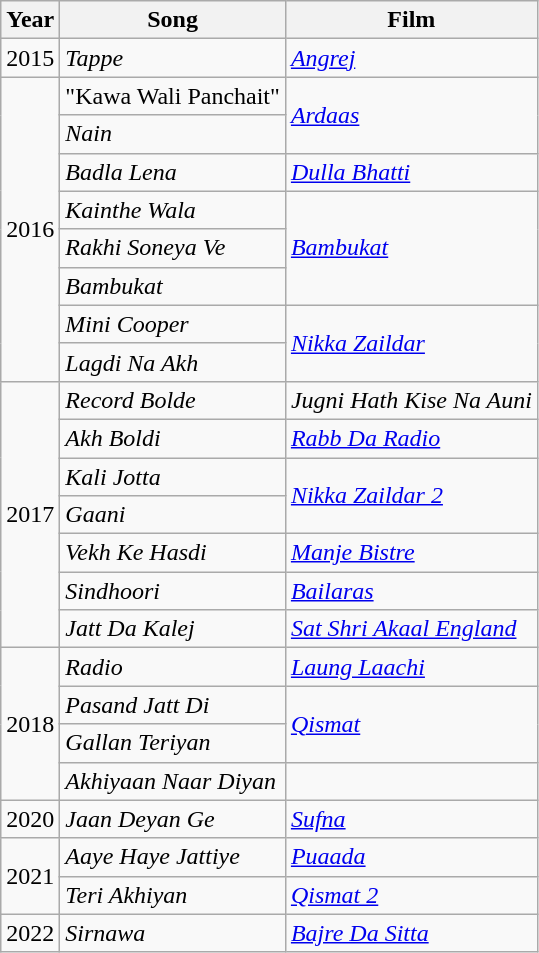<table class="wikitable">
<tr>
<th scope="col">Year</th>
<th scope="col">Song</th>
<th scope="col">Film</th>
</tr>
<tr>
<td>2015</td>
<td><em>Tappe</em></td>
<td><em><a href='#'>Angrej</a></em></td>
</tr>
<tr>
<td rowspan="8">2016</td>
<td>"Kawa Wali Panchait"</td>
<td rowspan="2"><em><a href='#'>Ardaas</a></em></td>
</tr>
<tr>
<td><em>Nain</em></td>
</tr>
<tr>
<td><em>Badla Lena</em></td>
<td><em><a href='#'>Dulla Bhatti</a></em></td>
</tr>
<tr>
<td><em>Kainthe Wala</em></td>
<td rowspan="3"><em><a href='#'>Bambukat</a></em></td>
</tr>
<tr>
<td><em>Rakhi Soneya Ve</em></td>
</tr>
<tr>
<td><em>Bambukat</em></td>
</tr>
<tr>
<td><em>Mini Cooper</em></td>
<td rowspan="2"><em><a href='#'>Nikka Zaildar</a> </em></td>
</tr>
<tr>
<td><em>Lagdi Na Akh</em></td>
</tr>
<tr>
<td rowspan="7">2017</td>
<td><em>Record Bolde</em></td>
<td><em>Jugni Hath Kise Na Auni</em></td>
</tr>
<tr>
<td><em>Akh Boldi</em></td>
<td><em><a href='#'>Rabb Da Radio</a></em></td>
</tr>
<tr>
<td><em>Kali Jotta</em></td>
<td rowspan="2"><em><a href='#'>Nikka Zaildar 2</a></em></td>
</tr>
<tr>
<td><em>Gaani</em></td>
</tr>
<tr>
<td><em>Vekh Ke Hasdi</em></td>
<td><em><a href='#'>Manje Bistre</a></em></td>
</tr>
<tr>
<td><em>Sindhoori</em></td>
<td><em><a href='#'>Bailaras</a></em></td>
</tr>
<tr>
<td><em>Jatt Da Kalej</em></td>
<td><em><a href='#'>Sat Shri Akaal England</a></em></td>
</tr>
<tr>
<td rowspan="4">2018</td>
<td><em>Radio</em></td>
<td><em><a href='#'>Laung Laachi</a></em></td>
</tr>
<tr>
<td><em>Pasand Jatt Di</em></td>
<td rowspan="2"><em><a href='#'>Qismat</a></em></td>
</tr>
<tr>
<td><em>Gallan Teriyan</em></td>
</tr>
<tr>
<td><em>Akhiyaan Naar Diyan</em></td>
<td></td>
</tr>
<tr>
<td>2020</td>
<td><em>Jaan Deyan Ge</em></td>
<td><em><a href='#'>Sufna</a></em></td>
</tr>
<tr>
<td rowspan="2">2021</td>
<td><em>Aaye Haye Jattiye</em></td>
<td><em><a href='#'>Puaada</a></em></td>
</tr>
<tr>
<td><em>Teri Akhiyan</em></td>
<td><em><a href='#'>Qismat 2</a></em></td>
</tr>
<tr>
<td>2022</td>
<td><em>Sirnawa</em></td>
<td><em><a href='#'>Bajre Da Sitta</a></em></td>
</tr>
</table>
